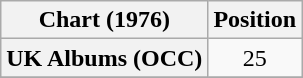<table class="wikitable plainrowheaders" style="text-align:center;">
<tr>
<th scope="col">Chart (1976)</th>
<th scope="col">Position</th>
</tr>
<tr>
<th scope="row">UK Albums (OCC)</th>
<td>25</td>
</tr>
<tr>
</tr>
</table>
